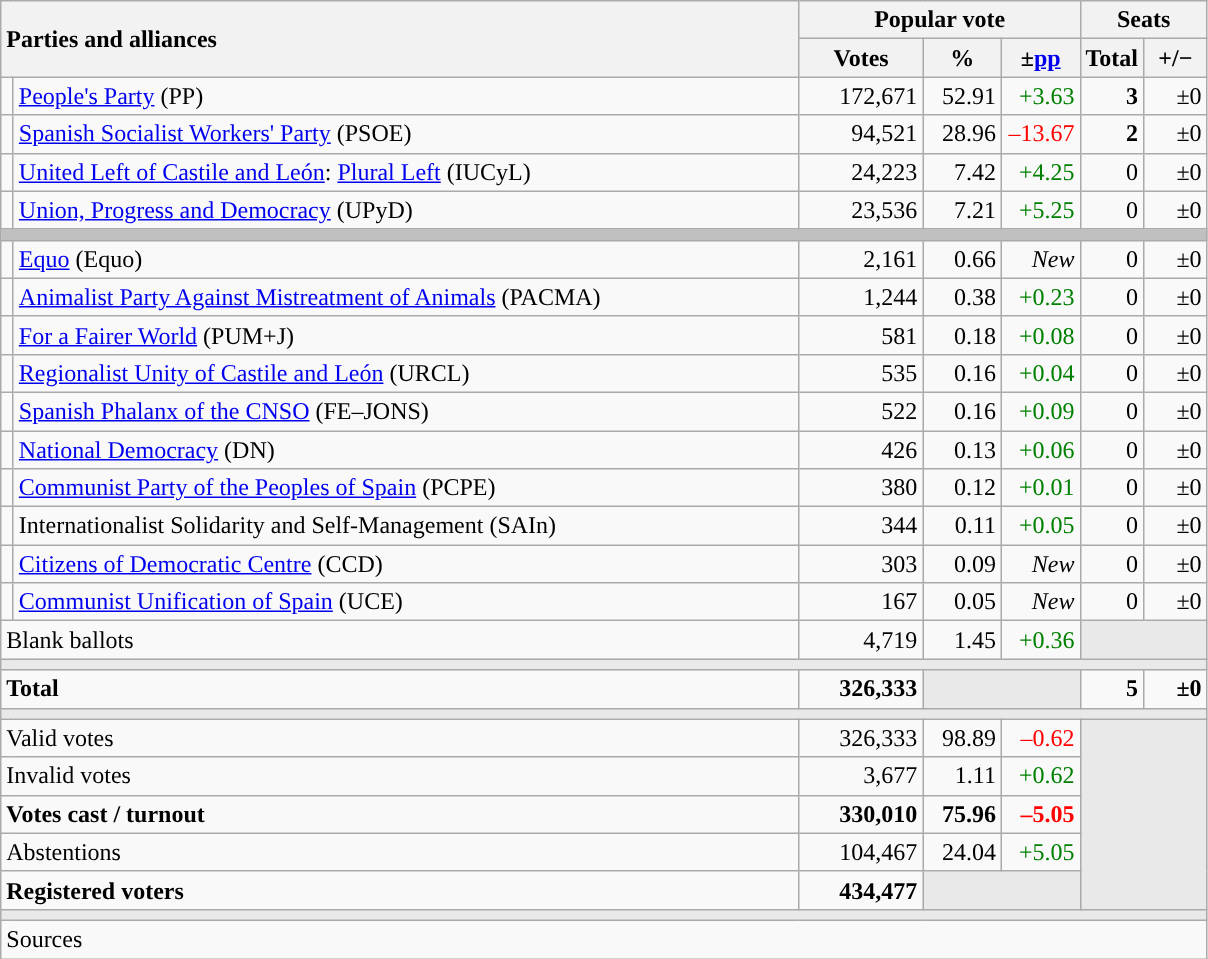<table class="wikitable" style="text-align:right;">
<tr>
<th style="text-align:left;" rowspan="2" colspan="2" width="525">Parties and alliances</th>
<th colspan="3">Popular vote</th>
<th colspan="2">Seats</th>
</tr>
<tr>
<th width="75">Votes</th>
<th width="45">%</th>
<th width="45">±<a href='#'>pp</a></th>
<th width="35">Total</th>
<th width="35">+/−</th>
</tr>
<tr>
<td width="1" style="color:inherit;background:"></td>
<td align="left"><a href='#'>People's Party</a> (PP)</td>
<td>172,671</td>
<td>52.91</td>
<td style="color:green;">+3.63</td>
<td><strong>3</strong></td>
<td>±0</td>
</tr>
<tr>
<td style="color:inherit;background:"></td>
<td align="left"><a href='#'>Spanish Socialist Workers' Party</a> (PSOE)</td>
<td>94,521</td>
<td>28.96</td>
<td style="color:red;">–13.67</td>
<td><strong>2</strong></td>
<td>±0</td>
</tr>
<tr>
<td style="color:inherit;background:"></td>
<td align="left"><a href='#'>United Left of Castile and León</a>: <a href='#'>Plural Left</a> (IUCyL)</td>
<td>24,223</td>
<td>7.42</td>
<td style="color:green;">+4.25</td>
<td>0</td>
<td>±0</td>
</tr>
<tr>
<td style="color:inherit;background:"></td>
<td align="left"><a href='#'>Union, Progress and Democracy</a> (UPyD)</td>
<td>23,536</td>
<td>7.21</td>
<td style="color:green;">+5.25</td>
<td>0</td>
<td>±0</td>
</tr>
<tr>
<td colspan="7" bgcolor="#C0C0C0"></td>
</tr>
<tr>
<td style="color:inherit;background:"></td>
<td align="left"><a href='#'>Equo</a> (Equo)</td>
<td>2,161</td>
<td>0.66</td>
<td><em>New</em></td>
<td>0</td>
<td>±0</td>
</tr>
<tr>
<td style="color:inherit;background:"></td>
<td align="left"><a href='#'>Animalist Party Against Mistreatment of Animals</a> (PACMA)</td>
<td>1,244</td>
<td>0.38</td>
<td style="color:green;">+0.23</td>
<td>0</td>
<td>±0</td>
</tr>
<tr>
<td style="color:inherit;background:"></td>
<td align="left"><a href='#'>For a Fairer World</a> (PUM+J)</td>
<td>581</td>
<td>0.18</td>
<td style="color:green;">+0.08</td>
<td>0</td>
<td>±0</td>
</tr>
<tr>
<td style="color:inherit;background:"></td>
<td align="left"><a href='#'>Regionalist Unity of Castile and León</a> (URCL)</td>
<td>535</td>
<td>0.16</td>
<td style="color:green;">+0.04</td>
<td>0</td>
<td>±0</td>
</tr>
<tr>
<td style="color:inherit;background:"></td>
<td align="left"><a href='#'>Spanish Phalanx of the CNSO</a> (FE–JONS)</td>
<td>522</td>
<td>0.16</td>
<td style="color:green;">+0.09</td>
<td>0</td>
<td>±0</td>
</tr>
<tr>
<td style="color:inherit;background:"></td>
<td align="left"><a href='#'>National Democracy</a> (DN)</td>
<td>426</td>
<td>0.13</td>
<td style="color:green;">+0.06</td>
<td>0</td>
<td>±0</td>
</tr>
<tr>
<td style="color:inherit;background:"></td>
<td align="left"><a href='#'>Communist Party of the Peoples of Spain</a> (PCPE)</td>
<td>380</td>
<td>0.12</td>
<td style="color:green;">+0.01</td>
<td>0</td>
<td>±0</td>
</tr>
<tr>
<td style="color:inherit;background:"></td>
<td align="left">Internationalist Solidarity and Self-Management (SAIn)</td>
<td>344</td>
<td>0.11</td>
<td style="color:green;">+0.05</td>
<td>0</td>
<td>±0</td>
</tr>
<tr>
<td style="color:inherit;background:"></td>
<td align="left"><a href='#'>Citizens of Democratic Centre</a> (CCD)</td>
<td>303</td>
<td>0.09</td>
<td><em>New</em></td>
<td>0</td>
<td>±0</td>
</tr>
<tr>
<td style="color:inherit;background:"></td>
<td align="left"><a href='#'>Communist Unification of Spain</a> (UCE)</td>
<td>167</td>
<td>0.05</td>
<td><em>New</em></td>
<td>0</td>
<td>±0</td>
</tr>
<tr>
<td align="left" colspan="2">Blank ballots</td>
<td>4,719</td>
<td>1.45</td>
<td style="color:green;">+0.36</td>
<td bgcolor="#E9E9E9" colspan="2"></td>
</tr>
<tr>
<td colspan="7" bgcolor="#E9E9E9"></td>
</tr>
<tr style="font-weight:bold;">
<td align="left" colspan="2">Total</td>
<td>326,333</td>
<td bgcolor="#E9E9E9" colspan="2"></td>
<td>5</td>
<td>±0</td>
</tr>
<tr>
<td colspan="7" bgcolor="#E9E9E9"></td>
</tr>
<tr>
<td align="left" colspan="2">Valid votes</td>
<td>326,333</td>
<td>98.89</td>
<td style="color:red;">–0.62</td>
<td bgcolor="#E9E9E9" colspan="2" rowspan="5"></td>
</tr>
<tr>
<td align="left" colspan="2">Invalid votes</td>
<td>3,677</td>
<td>1.11</td>
<td style="color:green;">+0.62</td>
</tr>
<tr style="font-weight:bold;">
<td align="left" colspan="2">Votes cast / turnout</td>
<td>330,010</td>
<td>75.96</td>
<td style="color:red;">–5.05</td>
</tr>
<tr>
<td align="left" colspan="2">Abstentions</td>
<td>104,467</td>
<td>24.04</td>
<td style="color:green;">+5.05</td>
</tr>
<tr style="font-weight:bold;">
<td align="left" colspan="2">Registered voters</td>
<td>434,477</td>
<td bgcolor="#E9E9E9" colspan="2"></td>
</tr>
<tr>
<td colspan="7" bgcolor="#E9E9E9"></td>
</tr>
<tr>
<td align="left" colspan="7">Sources</td>
</tr>
</table>
